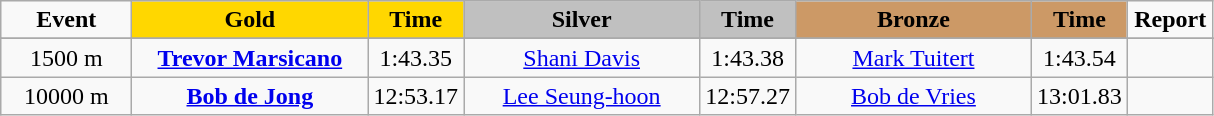<table class="wikitable">
<tr>
<td width="80" align="center"><strong>Event</strong></td>
<td width="150" bgcolor="gold" align="center"><strong>Gold</strong></td>
<td width="50" bgcolor="gold" align="center"><strong>Time</strong></td>
<td width="150" bgcolor="silver" align="center"><strong>Silver</strong></td>
<td width="50" bgcolor="silver" align="center"><strong>Time</strong></td>
<td width="150" bgcolor="#CC9966" align="center"><strong>Bronze</strong></td>
<td width="50" bgcolor="#CC9966" align="center"><strong>Time</strong></td>
<td width="50" align="center"><strong>Report</strong></td>
</tr>
<tr bgcolor="#cccccc">
</tr>
<tr>
<td align="center">1500 m</td>
<td align="center"><strong><a href='#'>Trevor Marsicano</a></strong><br><small></small></td>
<td align="center">1:43.35</td>
<td align="center"><a href='#'>Shani Davis</a><br><small></small></td>
<td align="center">1:43.38</td>
<td align="center"><a href='#'>Mark Tuitert</a><br><small></small></td>
<td align="center">1:43.54</td>
<td align="center"></td>
</tr>
<tr>
<td align="center">10000 m</td>
<td align="center"><strong><a href='#'>Bob de Jong</a></strong><br><small></small></td>
<td align="center">12:53.17</td>
<td align="center"><a href='#'>Lee Seung-hoon</a><br><small></small></td>
<td align="center">12:57.27</td>
<td align="center"><a href='#'>Bob de Vries</a><br><small></small></td>
<td align="center">13:01.83</td>
<td align="center"></td>
</tr>
</table>
